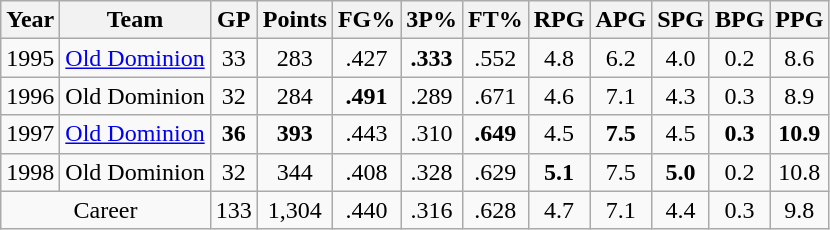<table class="wikitable" style="text-align:center">
<tr>
<th>Year</th>
<th>Team</th>
<th>GP</th>
<th>Points</th>
<th>FG%</th>
<th>3P%</th>
<th>FT%</th>
<th>RPG</th>
<th>APG</th>
<th>SPG</th>
<th>BPG</th>
<th>PPG</th>
</tr>
<tr>
<td>1995</td>
<td><a href='#'>Old Dominion</a></td>
<td>33</td>
<td>283</td>
<td>.427</td>
<td><strong>.333</strong></td>
<td>.552</td>
<td>4.8</td>
<td>6.2</td>
<td>4.0</td>
<td>0.2</td>
<td>8.6</td>
</tr>
<tr>
<td>1996</td>
<td>Old Dominion</td>
<td>32</td>
<td>284</td>
<td><strong>.491</strong></td>
<td>.289</td>
<td>.671</td>
<td>4.6</td>
<td>7.1</td>
<td>4.3</td>
<td>0.3</td>
<td>8.9</td>
</tr>
<tr>
<td>1997</td>
<td><a href='#'>Old Dominion</a></td>
<td><strong>36</strong></td>
<td><strong>393</strong></td>
<td>.443</td>
<td>.310</td>
<td><strong>.649</strong></td>
<td>4.5</td>
<td><strong>7.5</strong></td>
<td>4.5</td>
<td><strong>0.3</strong></td>
<td><strong>10.9</strong></td>
</tr>
<tr>
<td>1998</td>
<td>Old Dominion</td>
<td>32</td>
<td>344</td>
<td>.408</td>
<td>.328</td>
<td>.629</td>
<td><strong>5.1</strong></td>
<td>7.5</td>
<td><strong>5.0</strong></td>
<td>0.2</td>
<td>10.8</td>
</tr>
<tr>
<td colspan=2>Career</td>
<td>133</td>
<td>1,304</td>
<td>.440</td>
<td>.316</td>
<td>.628</td>
<td>4.7</td>
<td>7.1</td>
<td>4.4</td>
<td>0.3</td>
<td>9.8</td>
</tr>
</table>
